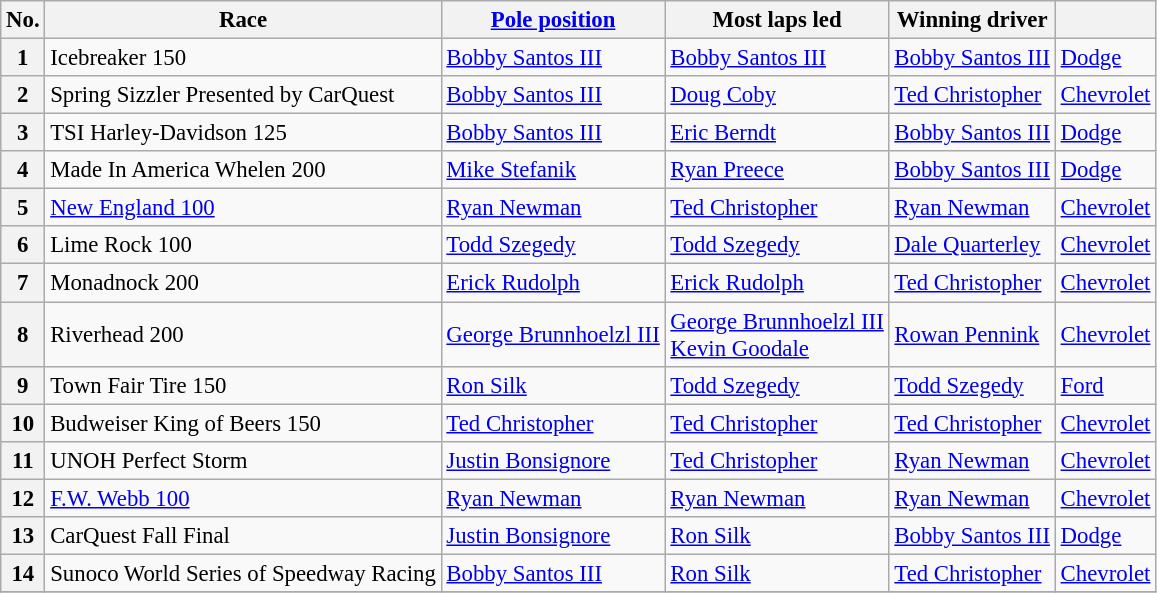<table class="wikitable sortable" style="font-size:95%">
<tr>
<th>No.</th>
<th>Race</th>
<th><a href='#'>Pole position</a></th>
<th>Most laps led</th>
<th>Winning driver</th>
<th></th>
</tr>
<tr>
<th>1</th>
<td>Icebreaker 150</td>
<td><a href='#'>Bobby Santos III</a></td>
<td><a href='#'>Bobby Santos III</a></td>
<td><a href='#'>Bobby Santos III</a></td>
<td><a href='#'>Dodge</a></td>
</tr>
<tr>
<th>2</th>
<td>Spring Sizzler Presented by CarQuest</td>
<td><a href='#'>Bobby Santos III</a></td>
<td><a href='#'>Doug Coby</a></td>
<td><a href='#'>Ted Christopher</a></td>
<td><a href='#'>Chevrolet</a></td>
</tr>
<tr>
<th>3</th>
<td>TSI Harley-Davidson 125</td>
<td><a href='#'>Bobby Santos III</a></td>
<td><a href='#'>Eric Berndt</a></td>
<td><a href='#'>Bobby Santos III</a></td>
<td><a href='#'>Dodge</a></td>
</tr>
<tr>
<th>4</th>
<td>Made In America Whelen 200</td>
<td><a href='#'>Mike Stefanik</a></td>
<td><a href='#'>Ryan Preece</a></td>
<td><a href='#'>Bobby Santos III</a></td>
<td><a href='#'>Dodge</a></td>
</tr>
<tr>
<th>5</th>
<td><a href='#'>New England 100</a></td>
<td><a href='#'>Ryan Newman</a></td>
<td><a href='#'>Ted Christopher</a></td>
<td><a href='#'>Ryan Newman</a></td>
<td><a href='#'>Chevrolet</a></td>
</tr>
<tr>
<th>6</th>
<td>Lime Rock 100</td>
<td><a href='#'>Todd Szegedy</a></td>
<td><a href='#'>Todd Szegedy</a></td>
<td><a href='#'>Dale Quarterley</a></td>
<td><a href='#'>Chevrolet</a></td>
</tr>
<tr>
<th>7</th>
<td>Monadnock 200</td>
<td><a href='#'>Erick Rudolph</a></td>
<td><a href='#'>Erick Rudolph</a></td>
<td><a href='#'>Ted Christopher</a></td>
<td><a href='#'>Chevrolet</a></td>
</tr>
<tr>
<th>8</th>
<td>Riverhead 200</td>
<td><a href='#'>George Brunnhoelzl III</a></td>
<td><a href='#'>George Brunnhoelzl III</a><br><a href='#'>Kevin Goodale</a></td>
<td><a href='#'>Rowan Pennink</a></td>
<td><a href='#'>Chevrolet</a></td>
</tr>
<tr>
<th>9</th>
<td>Town Fair Tire 150</td>
<td><a href='#'>Ron Silk</a></td>
<td><a href='#'>Todd Szegedy</a></td>
<td><a href='#'>Todd Szegedy</a></td>
<td><a href='#'>Ford</a></td>
</tr>
<tr>
<th>10</th>
<td>Budweiser King of Beers 150</td>
<td><a href='#'>Ted Christopher</a></td>
<td><a href='#'>Ted Christopher</a></td>
<td><a href='#'>Ted Christopher</a></td>
<td><a href='#'>Chevrolet</a></td>
</tr>
<tr>
<th>11</th>
<td>UNOH Perfect Storm</td>
<td><a href='#'>Justin Bonsignore</a></td>
<td><a href='#'>Ted Christopher</a></td>
<td><a href='#'>Ryan Newman</a></td>
<td><a href='#'>Chevrolet</a></td>
</tr>
<tr>
<th>12</th>
<td><a href='#'>F.W. Webb 100</a></td>
<td><a href='#'>Ryan Newman</a></td>
<td><a href='#'>Ryan Newman</a></td>
<td><a href='#'>Ryan Newman</a></td>
<td><a href='#'>Chevrolet</a></td>
</tr>
<tr>
<th>13</th>
<td>CarQuest Fall Final</td>
<td><a href='#'>Justin Bonsignore</a></td>
<td><a href='#'>Ron Silk</a></td>
<td><a href='#'>Bobby Santos III</a></td>
<td><a href='#'>Dodge</a></td>
</tr>
<tr>
<th>14</th>
<td>Sunoco World Series of Speedway Racing</td>
<td><a href='#'>Bobby Santos III</a></td>
<td><a href='#'>Ron Silk</a></td>
<td><a href='#'>Ted Christopher</a></td>
<td><a href='#'>Chevrolet</a></td>
</tr>
<tr>
</tr>
</table>
